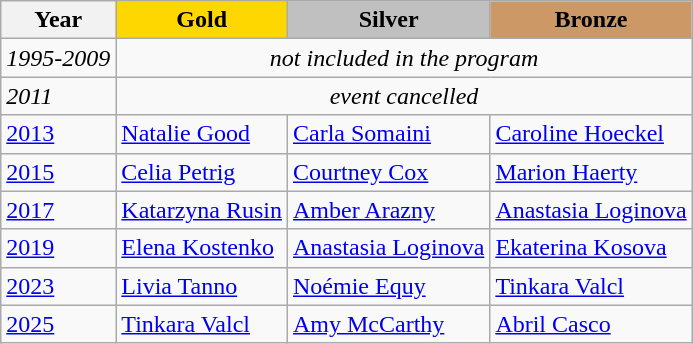<table class="wikitable">
<tr>
<th>Year</th>
<td align=center bgcolor=gold><strong>Gold</strong></td>
<td align=center bgcolor=silver><strong>Silver</strong></td>
<td align=center bgcolor=cc9966><strong>Bronze</strong></td>
</tr>
<tr>
<td><em>1995-2009</em></td>
<td colspan=3 align=center><em>not included in the program</em></td>
</tr>
<tr>
<td><em>2011</em></td>
<td colspan=3 align=center><em>event cancelled</em></td>
</tr>
<tr>
<td><a href='#'>2013</a></td>
<td> <a href='#'>Natalie Good</a></td>
<td> <a href='#'>Carla Somaini</a></td>
<td> <a href='#'>Caroline Hoeckel</a></td>
</tr>
<tr>
<td><a href='#'>2015</a></td>
<td> <a href='#'>Celia Petrig</a></td>
<td> <a href='#'>Courtney Cox</a></td>
<td> <a href='#'>Marion Haerty</a></td>
</tr>
<tr>
<td><a href='#'>2017</a></td>
<td> <a href='#'>Katarzyna Rusin</a></td>
<td> <a href='#'>Amber Arazny</a></td>
<td> <a href='#'>Anastasia Loginova</a></td>
</tr>
<tr>
<td><a href='#'>2019</a></td>
<td> <a href='#'>Elena Kostenko</a></td>
<td> <a href='#'>Anastasia Loginova</a></td>
<td> <a href='#'>Ekaterina Kosova</a></td>
</tr>
<tr>
<td><a href='#'>2023</a></td>
<td> <a href='#'>Livia Tanno</a></td>
<td> <a href='#'>Noémie Equy</a></td>
<td> <a href='#'>Tinkara Valcl</a></td>
</tr>
<tr>
<td><a href='#'>2025</a></td>
<td> <a href='#'>Tinkara Valcl</a></td>
<td> <a href='#'>Amy McCarthy</a></td>
<td> <a href='#'>Abril Casco</a></td>
</tr>
</table>
